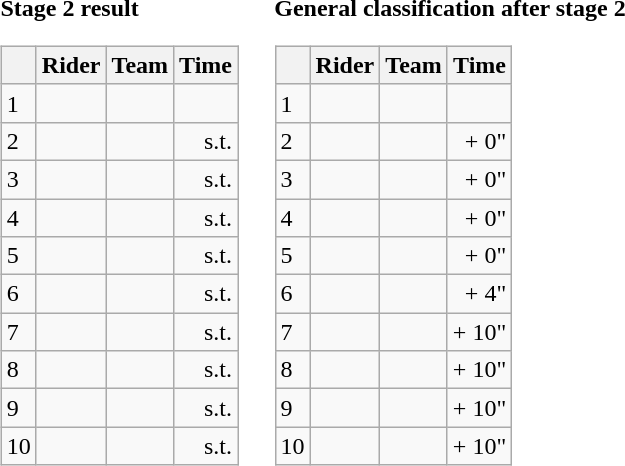<table>
<tr>
<td><strong>Stage 2 result</strong><br><table class="wikitable">
<tr>
<th></th>
<th>Rider</th>
<th>Team</th>
<th>Time</th>
</tr>
<tr>
<td>1</td>
<td></td>
<td></td>
<td align="right"></td>
</tr>
<tr>
<td>2</td>
<td></td>
<td></td>
<td align="right">s.t.</td>
</tr>
<tr>
<td>3</td>
<td></td>
<td></td>
<td align="right">s.t.</td>
</tr>
<tr>
<td>4</td>
<td></td>
<td></td>
<td align="right">s.t.</td>
</tr>
<tr>
<td>5</td>
<td></td>
<td></td>
<td align="right">s.t.</td>
</tr>
<tr>
<td>6</td>
<td></td>
<td></td>
<td align="right">s.t.</td>
</tr>
<tr>
<td>7</td>
<td></td>
<td></td>
<td align="right">s.t.</td>
</tr>
<tr>
<td>8</td>
<td></td>
<td></td>
<td align="right">s.t.</td>
</tr>
<tr>
<td>9</td>
<td></td>
<td></td>
<td align="right">s.t.</td>
</tr>
<tr>
<td>10</td>
<td></td>
<td></td>
<td align="right">s.t.</td>
</tr>
</table>
</td>
<td></td>
<td><strong>General classification after stage 2</strong><br><table class="wikitable">
<tr>
<th></th>
<th>Rider</th>
<th>Team</th>
<th>Time</th>
</tr>
<tr>
<td>1</td>
<td> </td>
<td></td>
<td align="right"></td>
</tr>
<tr>
<td>2</td>
<td></td>
<td></td>
<td align="right">+ 0"</td>
</tr>
<tr>
<td>3</td>
<td></td>
<td></td>
<td align="right">+ 0"</td>
</tr>
<tr>
<td>4</td>
<td></td>
<td></td>
<td align="right">+ 0"</td>
</tr>
<tr>
<td>5</td>
<td></td>
<td></td>
<td align="right">+ 0"</td>
</tr>
<tr>
<td>6</td>
<td></td>
<td></td>
<td align="right">+ 4"</td>
</tr>
<tr>
<td>7</td>
<td></td>
<td></td>
<td align="right">+ 10"</td>
</tr>
<tr>
<td>8</td>
<td></td>
<td></td>
<td align="right">+ 10"</td>
</tr>
<tr>
<td>9</td>
<td></td>
<td></td>
<td align="right">+ 10"</td>
</tr>
<tr>
<td>10</td>
<td></td>
<td></td>
<td align="right">+ 10"</td>
</tr>
</table>
</td>
</tr>
</table>
